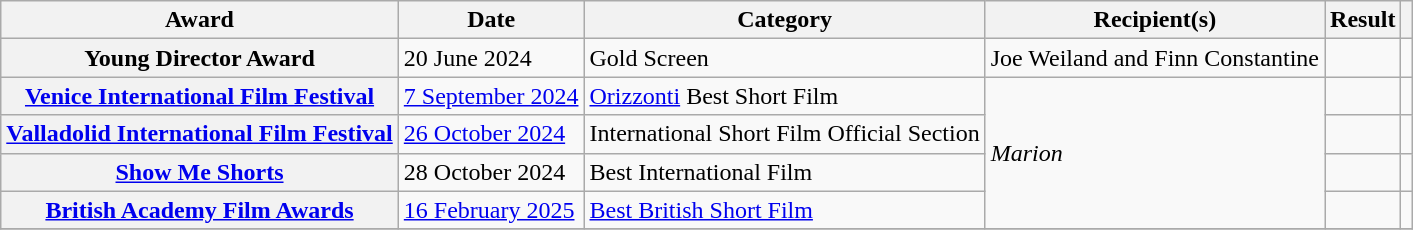<table class="wikitable sortable plainrowheaders">
<tr>
<th>Award</th>
<th>Date</th>
<th>Category</th>
<th>Recipient(s)</th>
<th>Result</th>
<th class="unsortable"></th>
</tr>
<tr>
<th rowspan="1" scope="row">Young Director Award</th>
<td>20 June 2024</td>
<td>Gold Screen</td>
<td>Joe Weiland and Finn Constantine</td>
<td></td>
<td rowspan="1" align="center"></td>
</tr>
<tr>
<th rowspan="1" scope="row"><a href='#'>Venice International Film Festival</a></th>
<td rowspan="1"><a href='#'>7 September 2024</a></td>
<td><a href='#'>Orizzonti</a> Best Short Film</td>
<td rowspan=4><em>Marion</em></td>
<td></td>
<td rowspan="1" align="center"></td>
</tr>
<tr>
<th rowspan="1" scope="row"><a href='#'>Valladolid International Film Festival</a></th>
<td rowspan="1"><a href='#'>26 October 2024</a></td>
<td>International Short Film Official Section</td>
<td></td>
<td rowspan="1" align="center"></td>
</tr>
<tr>
<th rowspan="1" scope="row"><a href='#'>Show Me Shorts</a></th>
<td>28 October 2024</td>
<td>Best International Film</td>
<td></td>
<td rowspan="1" align="center"></td>
</tr>
<tr>
<th rowspan="1" scope="row"><a href='#'>British Academy Film Awards</a></th>
<td rowspan="1"><a href='#'>16 February 2025</a></td>
<td><a href='#'>Best British Short Film</a></td>
<td></td>
<td rowspan="1" align="center"></td>
</tr>
<tr>
</tr>
</table>
